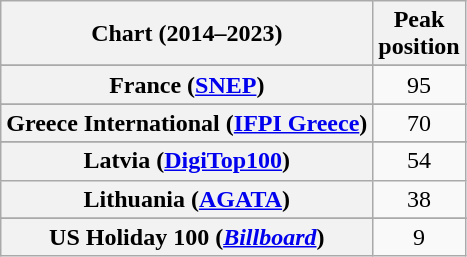<table class="wikitable sortable plainrowheaders" style="text-align:center">
<tr>
<th scope="col">Chart (2014–2023)</th>
<th scope="col">Peak<br>position</th>
</tr>
<tr>
</tr>
<tr>
</tr>
<tr>
</tr>
<tr>
</tr>
<tr>
</tr>
<tr>
</tr>
<tr>
</tr>
<tr>
</tr>
<tr>
</tr>
<tr>
<th scope="row">France (<a href='#'>SNEP</a>)</th>
<td>95</td>
</tr>
<tr>
</tr>
<tr>
</tr>
<tr>
<th scope="row">Greece International (<a href='#'>IFPI Greece</a>)</th>
<td>70</td>
</tr>
<tr>
</tr>
<tr>
</tr>
<tr>
<th scope="row">Latvia (<a href='#'>DigiTop100</a>)</th>
<td>54</td>
</tr>
<tr>
<th scope="row">Lithuania (<a href='#'>AGATA</a>)</th>
<td>38</td>
</tr>
<tr>
</tr>
<tr>
</tr>
<tr>
</tr>
<tr>
</tr>
<tr>
</tr>
<tr>
</tr>
<tr>
</tr>
<tr>
</tr>
<tr>
</tr>
<tr>
</tr>
<tr>
</tr>
<tr>
<th scope="row">US Holiday 100 (<a href='#'><em>Billboard</em></a>)</th>
<td>9</td>
</tr>
</table>
